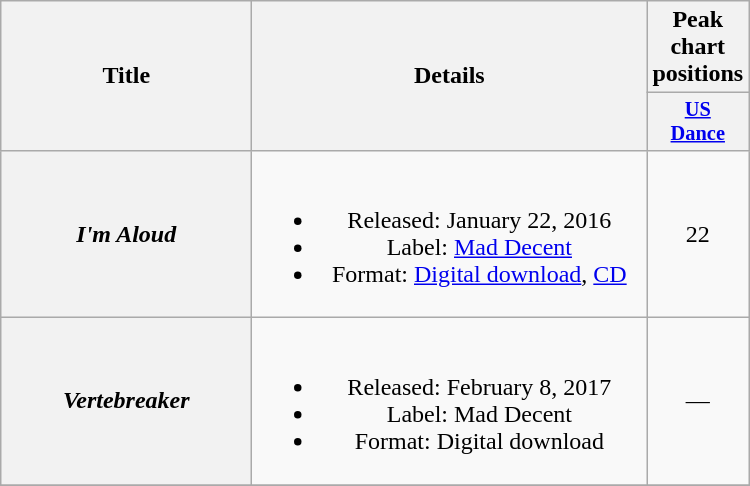<table class="wikitable plainrowheaders" style="text-align:center;">
<tr>
<th scope="col" rowspan="2" style="width:10em;">Title</th>
<th scope="col" rowspan="2" style="width:16em;">Details</th>
<th scope="col" colspan="1">Peak chart positions</th>
</tr>
<tr>
<th scope="col" style="width:3em;font-size:85%;"><a href='#'>US</a><br><a href='#'>Dance</a><br></th>
</tr>
<tr>
<th scope="row"><em>I'm Aloud</em></th>
<td><br><ul><li>Released: January 22, 2016</li><li>Label: <a href='#'>Mad Decent</a></li><li>Format: <a href='#'>Digital download</a>, <a href='#'>CD</a></li></ul></td>
<td>22</td>
</tr>
<tr>
<th scope="row"><em>Vertebreaker</em></th>
<td><br><ul><li>Released: February 8, 2017</li><li>Label: Mad Decent</li><li>Format: Digital download</li></ul></td>
<td>—</td>
</tr>
<tr>
</tr>
</table>
